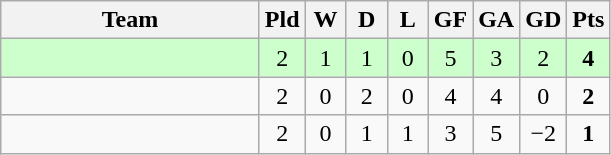<table class="wikitable" style="text-align:center;">
<tr>
<th width=165>Team</th>
<th width=20>Pld</th>
<th width=20>W</th>
<th width=20>D</th>
<th width=20>L</th>
<th width=20>GF</th>
<th width=20>GA</th>
<th width=20>GD</th>
<th width=20>Pts</th>
</tr>
<tr style="background:#ccffcc;">
<td style="text-align:left;"></td>
<td>2</td>
<td>1</td>
<td>1</td>
<td>0</td>
<td>5</td>
<td>3</td>
<td>2</td>
<td><strong>4</strong></td>
</tr>
<tr>
<td style="text-align:left;"></td>
<td>2</td>
<td>0</td>
<td>2</td>
<td>0</td>
<td>4</td>
<td>4</td>
<td>0</td>
<td><strong>2</strong></td>
</tr>
<tr>
<td style="text-align:left;"></td>
<td>2</td>
<td>0</td>
<td>1</td>
<td>1</td>
<td>3</td>
<td>5</td>
<td>−2</td>
<td><strong>1</strong></td>
</tr>
</table>
